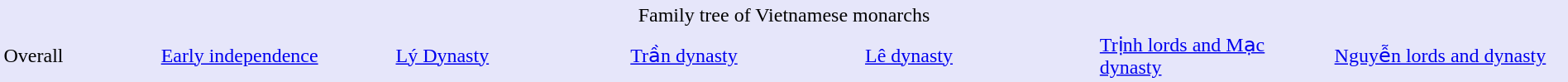<table width="100%" style="background: #E6E6FA">
<tr>
<td align="center" colspan="7">Family tree of Vietnamese monarchs</td>
</tr>
<tr>
<td width="10%" style="padding-top: 2px">Overall</td>
<td width="15%" style="padding-top: 2px"><a href='#'>Early independence</a></td>
<td width="15%" style="padding-top: 2px"><a href='#'>Lý Dynasty</a></td>
<td width="15%" style="padding-top: 2px"><a href='#'>Trần dynasty</a></td>
<td width="15%" style="padding-top: 2px"><a href='#'>Lê dynasty</a></td>
<td width="15%" style="padding-top: 2px"><a href='#'>Trịnh lords and Mạc dynasty</a></td>
<td width="15%" style="padding-top: 2px"><a href='#'>Nguyễn lords and dynasty</a></td>
</tr>
</table>
